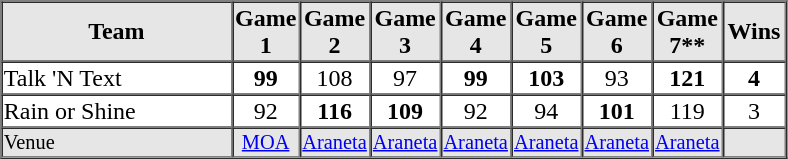<table border=1 cellspacing=0 width=525 align=center>
<tr style="text-align:center; background-color:#e6e6e6;">
<th align=center width=30%>Team</th>
<th width=8%>Game 1</th>
<th width=8%>Game 2</th>
<th width=8%>Game 3</th>
<th width=8%>Game 4</th>
<th width=8%>Game 5</th>
<th width=8%>Game 6</th>
<th width=8%>Game 7**</th>
<th width=8%>Wins</th>
</tr>
<tr style="text-align:center;">
<td align=left>Talk 'N Text</td>
<td><strong>99</strong></td>
<td>108</td>
<td>97</td>
<td><strong>99</strong></td>
<td><strong>103</strong></td>
<td>93</td>
<td><strong>121</strong></td>
<td><strong>4</strong></td>
</tr>
<tr style="text-align:center;">
<td align=left>Rain or Shine</td>
<td>92</td>
<td><strong>116</strong></td>
<td><strong>109</strong></td>
<td>92</td>
<td>94</td>
<td><strong>101</strong></td>
<td>119</td>
<td>3</td>
</tr>
<tr style="text-align:center; font-size: 85%; background-color:#e6e6e6;">
<td align=left>Venue</td>
<td><a href='#'>MOA</a></td>
<td><a href='#'>Araneta</a></td>
<td><a href='#'>Araneta</a></td>
<td><a href='#'>Araneta</a></td>
<td><a href='#'>Araneta</a></td>
<td><a href='#'>Araneta</a></td>
<td><a href='#'>Araneta</a></td>
<td></td>
</tr>
</table>
